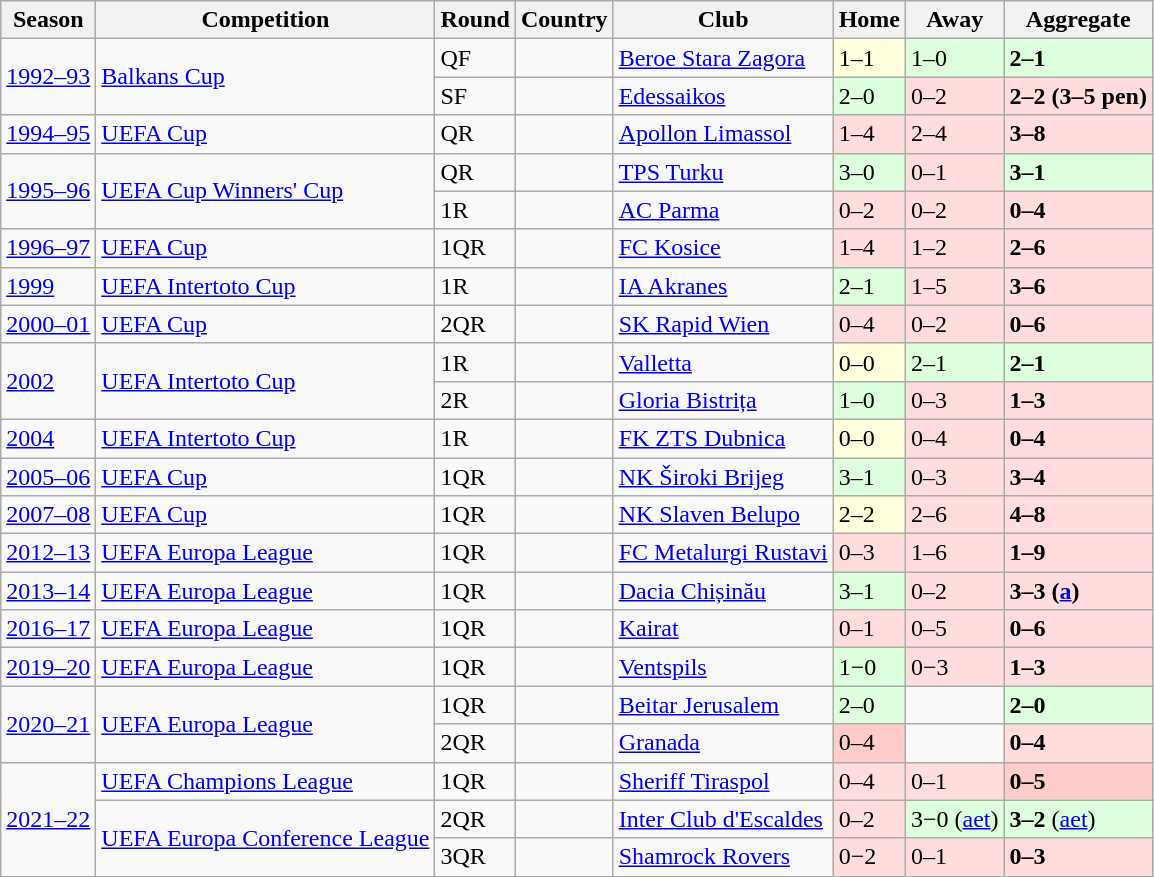<table class="wikitable">
<tr>
<th>Season</th>
<th>Competition</th>
<th>Round</th>
<th>Country</th>
<th>Club</th>
<th>Home</th>
<th>Away</th>
<th>Aggregate</th>
</tr>
<tr>
<td rowspan=2><a href='#'>1992–93</a></td>
<td rowspan=2><a href='#'>Balkans Cup</a></td>
<td>QF</td>
<td></td>
<td><a href='#'>Beroe Stara Zagora</a></td>
<td bgcolor="#FFFFDD" style="text">1–1</td>
<td bgcolor="#DDFFDD" style="text">1–0</td>
<td bgcolor="#DDFFDD" style="text"><strong>2–1</strong> </td>
</tr>
<tr>
<td>SF</td>
<td></td>
<td><a href='#'>Edessaikos</a></td>
<td bgcolor="#DDFFDD" style="text">2–0</td>
<td bgcolor="#FFDDDD" style="text">0–2</td>
<td bgcolor="#FFDDDD" style="text"><strong>2–2 (3–5 pen)</strong></td>
</tr>
<tr>
<td><a href='#'>1994–95</a></td>
<td><a href='#'>UEFA Cup</a></td>
<td>QR</td>
<td></td>
<td><a href='#'>Apollon Limassol</a></td>
<td bgcolor="#FFDDDD" style="text">1–4</td>
<td bgcolor="#FFDDDD" style="text">2–4</td>
<td bgcolor="#FFDDDD" style="text"><strong>3–8</strong></td>
</tr>
<tr>
<td rowspan=2><a href='#'>1995–96</a></td>
<td rowspan=2><a href='#'>UEFA Cup Winners' Cup</a></td>
<td>QR</td>
<td></td>
<td><a href='#'>TPS Turku</a></td>
<td bgcolor="#DDFFDD" style="text">3–0</td>
<td bgcolor="#FFDDDD" style="text">0–1</td>
<td bgcolor="#DDFFDD" style="text"><strong>3–1</strong></td>
</tr>
<tr>
<td>1R</td>
<td></td>
<td><a href='#'>AC Parma</a></td>
<td bgcolor="#FFDDDD" style="text">0–2</td>
<td bgcolor="#FFDDDD" style="text">0–2</td>
<td bgcolor="#FFDDDD" style="text"><strong>0–4</strong></td>
</tr>
<tr>
<td><a href='#'>1996–97</a></td>
<td><a href='#'>UEFA Cup</a></td>
<td>1QR</td>
<td></td>
<td><a href='#'>FC Kosice</a></td>
<td bgcolor="#FFDDDD" style="text">1–4</td>
<td bgcolor="#FFDDDD" style="text">1–2</td>
<td bgcolor="#FFDDDD" style="text"><strong>2–6</strong></td>
</tr>
<tr>
<td><a href='#'>1999</a></td>
<td><a href='#'>UEFA Intertoto Cup</a></td>
<td>1R</td>
<td></td>
<td><a href='#'>IA Akranes</a></td>
<td bgcolor="#DDFFDD" style="text">2–1</td>
<td bgcolor="#FFDDDD" style="text">1–5</td>
<td bgcolor="#FFDDDD" style="text"><strong>3–6</strong></td>
</tr>
<tr>
<td><a href='#'>2000–01</a></td>
<td><a href='#'>UEFA Cup</a></td>
<td>2QR</td>
<td></td>
<td><a href='#'>SK Rapid Wien</a></td>
<td bgcolor="#FFDDDD" style="text">0–4</td>
<td bgcolor="#FFDDDD" style="text">0–2</td>
<td bgcolor="#FFDDDD" style="text"><strong>0–6</strong></td>
</tr>
<tr>
<td rowspan=2><a href='#'>2002</a></td>
<td rowspan=2><a href='#'>UEFA Intertoto Cup</a></td>
<td>1R</td>
<td></td>
<td><a href='#'>Valletta</a></td>
<td bgcolor="#FFFFDD" style="text">0–0</td>
<td bgcolor="#DDFFDD" style="text">2–1</td>
<td bgcolor="#DDFFDD" style="text"><strong>2–1</strong></td>
</tr>
<tr>
<td>2R</td>
<td></td>
<td><a href='#'>Gloria Bistrița</a></td>
<td bgcolor="#DDFFDD" style="text">1–0</td>
<td bgcolor="#FFDDDD" style="text">0–3</td>
<td bgcolor="#FFDDDD" style="text"><strong>1–3</strong></td>
</tr>
<tr>
<td><a href='#'>2004</a></td>
<td><a href='#'>UEFA Intertoto Cup</a></td>
<td>1R</td>
<td></td>
<td><a href='#'>FK ZTS Dubnica</a></td>
<td bgcolor="#FFFFDD" style="text">0–0</td>
<td bgcolor="#FFDDDD" style="text">0–4</td>
<td bgcolor="#FFDDDD" style="text"><strong>0–4</strong></td>
</tr>
<tr>
<td><a href='#'>2005–06</a></td>
<td><a href='#'>UEFA Cup</a></td>
<td>1QR</td>
<td></td>
<td><a href='#'>NK Široki Brijeg</a></td>
<td bgcolor="#DDFFDD" style="text">3–1</td>
<td bgcolor="#FFDDDD" style="text">0–3</td>
<td bgcolor="#FFDDDD" style="text"><strong>3–4</strong></td>
</tr>
<tr>
<td><a href='#'>2007–08</a></td>
<td><a href='#'>UEFA Cup</a></td>
<td>1QR</td>
<td></td>
<td><a href='#'>NK Slaven Belupo</a></td>
<td bgcolor="#FFFFDD" style="text">2–2</td>
<td bgcolor="#FFDDDD" style="text">2–6</td>
<td bgcolor="#FFDDDD" style="text"><strong>4–8</strong></td>
</tr>
<tr>
<td><a href='#'>2012–13</a></td>
<td><a href='#'>UEFA Europa League</a></td>
<td>1QR</td>
<td></td>
<td><a href='#'>FC Metalurgi Rustavi</a></td>
<td bgcolor="#FFDDDD" style="text">0–3</td>
<td bgcolor="#FFDDDD" style="text">1–6</td>
<td bgcolor="#FFDDDD" style="text"><strong>1–9</strong></td>
</tr>
<tr>
<td><a href='#'>2013–14</a></td>
<td><a href='#'>UEFA Europa League</a></td>
<td>1QR</td>
<td></td>
<td><a href='#'>Dacia Chișinău</a></td>
<td bgcolor="#DDFFDD" style="text">3–1</td>
<td bgcolor="#FFDDDD" style="text">0–2</td>
<td bgcolor="#FFDDDD" style="text"><strong>3–3 (<a href='#'>a</a>)</strong></td>
</tr>
<tr>
<td><a href='#'>2016–17</a></td>
<td><a href='#'>UEFA Europa League</a></td>
<td>1QR</td>
<td></td>
<td><a href='#'>Kairat</a></td>
<td bgcolor="#FFDDDD" style="text">0–1</td>
<td bgcolor="#FFDDDD" style="text">0–5</td>
<td bgcolor="#FFDDDD" style="text"><strong>0–6</strong></td>
</tr>
<tr>
<td><a href='#'>2019–20</a></td>
<td><a href='#'>UEFA Europa League</a></td>
<td>1QR</td>
<td></td>
<td><a href='#'>Ventspils</a></td>
<td bgcolor="#DDFFDD" style="text">1−0</td>
<td bgcolor="#FFDDDD" style="text">0−3</td>
<td bgcolor="#FFDDDD" style="text"><strong>1–3</strong></td>
</tr>
<tr>
<td rowspan=2><a href='#'>2020–21</a></td>
<td rowspan=2><a href='#'>UEFA Europa League</a></td>
<td>1QR</td>
<td></td>
<td><a href='#'>Beitar Jerusalem</a></td>
<td bgcolor="#DDFFDD" style="text">2–0</td>
<td></td>
<td bgcolor="#DDFFDD" style="text"><strong>2–0</strong></td>
</tr>
<tr>
<td>2QR</td>
<td></td>
<td><a href='#'>Granada</a></td>
<td bgcolor="#FFCCCC" style="text">0–4</td>
<td></td>
<td bgcolor="#FFDDDD" style="text"><strong>0–4</strong></td>
</tr>
<tr>
<td rowspan=3><a href='#'>2021–22</a></td>
<td><a href='#'>UEFA Champions League</a></td>
<td>1QR</td>
<td></td>
<td><a href='#'>Sheriff Tiraspol</a></td>
<td bgcolor="#FFDDDD" style="text">0–4</td>
<td bgcolor="#FFDDDD" style="text">0–1</td>
<td bgcolor="#FFCCCC" style="text"><strong>0–5</strong></td>
</tr>
<tr>
<td rowspan=2><a href='#'>UEFA Europa Conference League</a></td>
<td>2QR</td>
<td></td>
<td><a href='#'>Inter Club d'Escaldes</a></td>
<td bgcolor="#FFDDDD" style="text">0–2</td>
<td bgcolor="#DDFFDD" style="text">3−0 (<a href='#'>aet</a>)</td>
<td bgcolor="#DDFFDD" style="text"><strong>3–2</strong> (<a href='#'>aet</a>)</td>
</tr>
<tr>
<td>3QR</td>
<td></td>
<td><a href='#'>Shamrock Rovers</a></td>
<td bgcolor="#FFDDDD" style="text">0−2</td>
<td bgcolor="#FFDDDD" style="text">0–1</td>
<td bgcolor="#FFDDDD" style="text"><strong>0–3</strong></td>
</tr>
</table>
